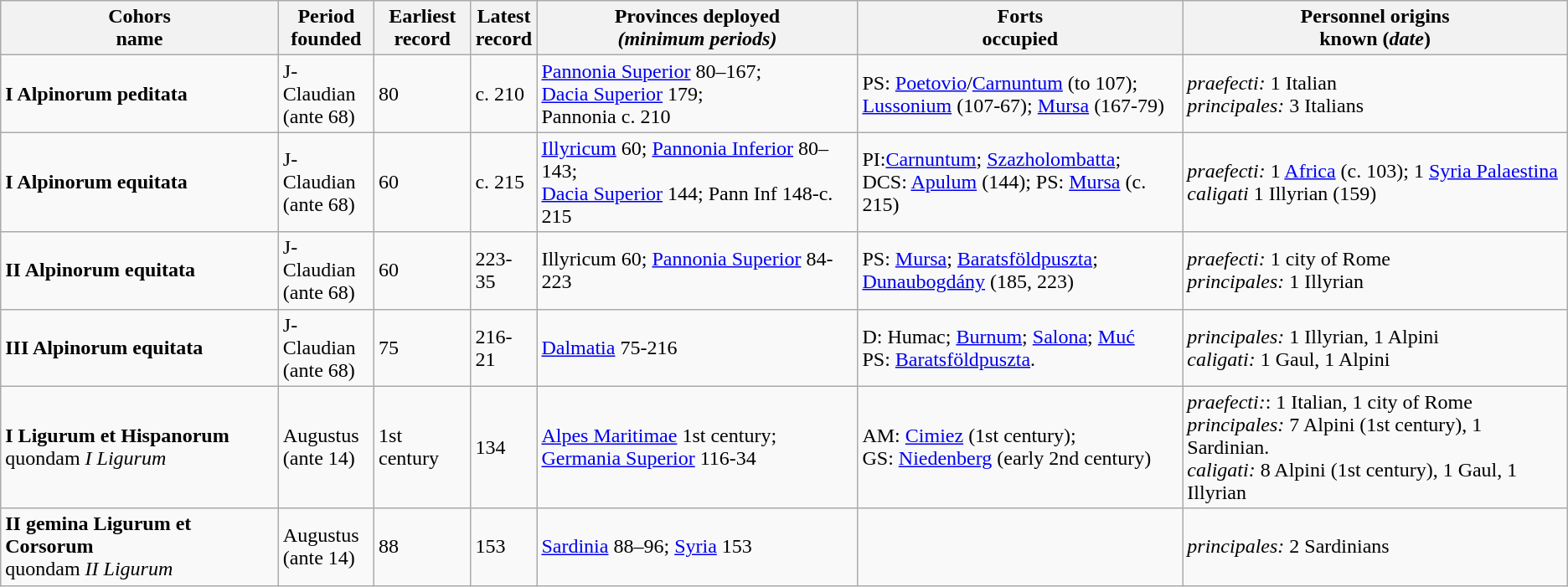<table class=wikitable>
<tr>
<th>Cohors<br>name</th>
<th>Period<br>founded</th>
<th>Earliest<br>record</th>
<th>Latest<br>record</th>
<th>Provinces deployed<br><em>(minimum periods)</em></th>
<th>Forts<br>occupied</th>
<th>Personnel origins<br>known (<em>date</em>)</th>
</tr>
<tr>
<td><strong>I Alpinorum peditata</strong><br></td>
<td>J-Claudian<br>(ante 68)</td>
<td>80</td>
<td>c. 210</td>
<td><a href='#'>Pannonia Superior</a> 80–167;<br><a href='#'>Dacia Superior</a> 179;<br>Pannonia c. 210</td>
<td>PS: <a href='#'>Poetovio</a>/<a href='#'>Carnuntum</a> (to 107);<br><a href='#'>Lussonium</a> (107-67); <a href='#'>Mursa</a> (167-79)</td>
<td><em>praefecti:</em> 1 Italian<br><em>principales:</em> 3 Italians</td>
</tr>
<tr>
<td><strong>I Alpinorum equitata</strong><br></td>
<td>J-Claudian<br>(ante 68)</td>
<td>60</td>
<td>c. 215</td>
<td><a href='#'>Illyricum</a> 60; <a href='#'>Pannonia Inferior</a> 80–143;<br><a href='#'>Dacia Superior</a> 144; Pann Inf 148-c. 215</td>
<td>PI:<a href='#'>Carnuntum</a>; <a href='#'>Szazholombatta</a>;<br>DCS: <a href='#'>Apulum</a> (144); PS: <a href='#'>Mursa</a> (c. 215)</td>
<td><em>praefecti:</em> 1 <a href='#'>Africa</a> (c. 103); 1 <a href='#'>Syria Palaestina</a><br><em>caligati</em> 1 Illyrian (159)</td>
</tr>
<tr>
<td><strong>II Alpinorum equitata</strong><br></td>
<td>J-Claudian<br>(ante 68)</td>
<td>60</td>
<td>223-35</td>
<td>Illyricum 60; <a href='#'>Pannonia Superior</a> 84-223</td>
<td>PS: <a href='#'>Mursa</a>; <a href='#'>Baratsföldpuszta</a>;<br><a href='#'>Dunaubogdány</a> (185, 223)</td>
<td><em>praefecti:</em> 1 city of Rome<br><em>principales:</em> 1 Illyrian</td>
</tr>
<tr>
<td><strong>III Alpinorum equitata</strong><br></td>
<td>J-Claudian<br>(ante 68)</td>
<td>75</td>
<td>216-21</td>
<td><a href='#'>Dalmatia</a> 75-216</td>
<td>D: Humac; <a href='#'>Burnum</a>; <a href='#'>Salona</a>; <a href='#'>Muć</a><br>PS: <a href='#'>Baratsföldpuszta</a>.</td>
<td><em>principales:</em> 1 Illyrian, 1 Alpini<br><em>caligati:</em> 1 Gaul, 1 Alpini</td>
</tr>
<tr>
<td><strong>I Ligurum et Hispanorum</strong><br>quondam <em>I Ligurum</em></td>
<td>Augustus<br>(ante 14)</td>
<td>1st century</td>
<td>134</td>
<td><a href='#'>Alpes Maritimae</a> 1st century;<br><a href='#'>Germania Superior</a> 116-34</td>
<td>AM: <a href='#'>Cimiez</a> (1st century);<br>GS: <a href='#'>Niedenberg</a> (early 2nd century)</td>
<td><em>praefecti:</em>: 1 Italian, 1 city of Rome<br><em>principales:</em> 7 Alpini (1st century), 1 Sardinian.<br><em>caligati:</em> 8 Alpini (1st century), 1 Gaul, 1 Illyrian</td>
</tr>
<tr>
<td><strong>II gemina Ligurum et Corsorum</strong><br>quondam <em>II Ligurum</em></td>
<td>Augustus<br>(ante 14)</td>
<td>88</td>
<td>153</td>
<td><a href='#'>Sardinia</a> 88–96; <a href='#'>Syria</a> 153</td>
<td></td>
<td><em>principales:</em> 2 Sardinians</td>
</tr>
</table>
